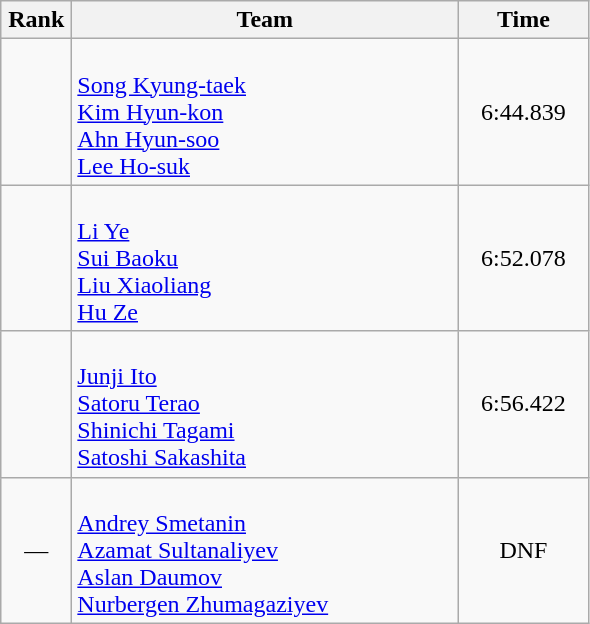<table class=wikitable style="text-align:center">
<tr>
<th width=40>Rank</th>
<th width=250>Team</th>
<th width=80>Time</th>
</tr>
<tr>
<td></td>
<td align=left><br><a href='#'>Song Kyung-taek</a><br><a href='#'>Kim Hyun-kon</a><br><a href='#'>Ahn Hyun-soo</a><br><a href='#'>Lee Ho-suk</a></td>
<td>6:44.839</td>
</tr>
<tr>
<td></td>
<td align=left><br><a href='#'>Li Ye</a><br><a href='#'>Sui Baoku</a><br><a href='#'>Liu Xiaoliang</a><br><a href='#'>Hu Ze</a></td>
<td>6:52.078</td>
</tr>
<tr>
<td></td>
<td align=left><br><a href='#'>Junji Ito</a><br><a href='#'>Satoru Terao</a><br><a href='#'>Shinichi Tagami</a><br><a href='#'>Satoshi Sakashita</a></td>
<td>6:56.422</td>
</tr>
<tr>
<td>—</td>
<td align=left><br><a href='#'>Andrey Smetanin</a><br><a href='#'>Azamat Sultanaliyev</a><br><a href='#'>Aslan Daumov</a><br><a href='#'>Nurbergen Zhumagaziyev</a></td>
<td>DNF</td>
</tr>
</table>
